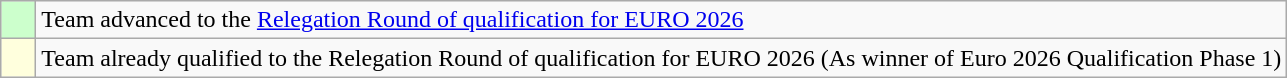<table class="wikitable">
<tr>
<td style="background: #ccffcc;">    </td>
<td>Team advanced to the <a href='#'>Relegation Round of qualification for EURO 2026</a></td>
</tr>
<tr>
<td style="background: #ffffdd;">    </td>
<td>Team already qualified to the Relegation Round of qualification for EURO 2026 (As winner of Euro 2026 Qualification Phase 1)</td>
</tr>
</table>
